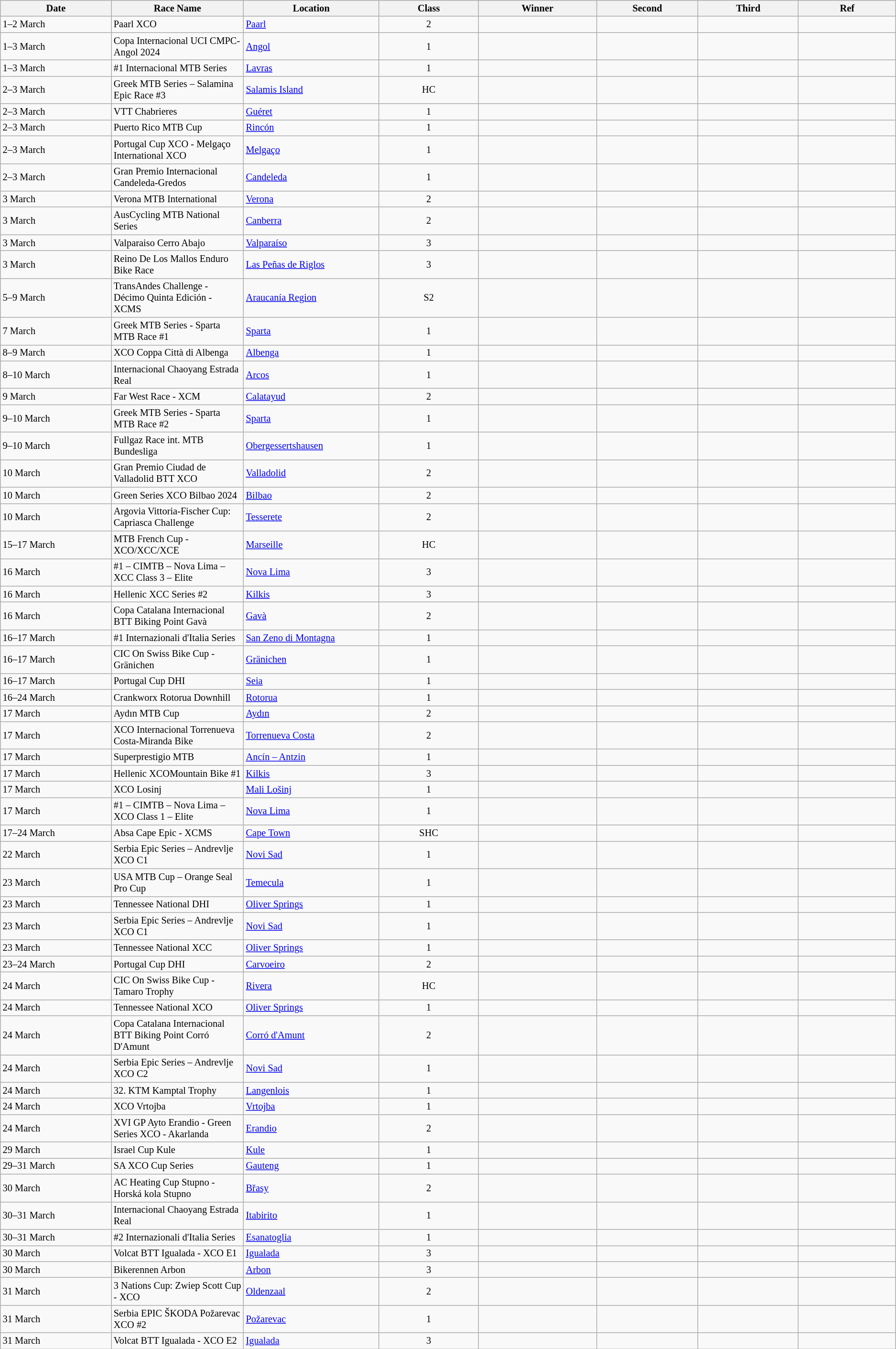<table class="wikitable sortable" style="font-size:85%;">
<tr>
<th style="width:190px;">Date</th>
<th style="width:210px;">Race Name</th>
<th style="width:210px;">Location</th>
<th style="width:170px;">Class</th>
<th width=200px>Winner</th>
<th style="width:170px;">Second</th>
<th style="width:170px;">Third</th>
<th style="width:170px;">Ref</th>
</tr>
<tr>
<td>1–2 March</td>
<td>Paarl XCO</td>
<td> <a href='#'>Paarl</a></td>
<td align=center>2</td>
<td></td>
<td></td>
<td></td>
<td align=center></td>
</tr>
<tr>
<td>1–3 March</td>
<td>Copa Internacional UCI CMPC-Angol 2024</td>
<td> <a href='#'>Angol</a></td>
<td align=center>1</td>
<td></td>
<td></td>
<td></td>
<td align=center></td>
</tr>
<tr>
<td>1–3 March</td>
<td>#1 Internacional MTB Series</td>
<td> <a href='#'>Lavras</a></td>
<td align=center>1</td>
<td></td>
<td></td>
<td></td>
<td align=center></td>
</tr>
<tr>
<td>2–3 March</td>
<td>Greek MTB Series – Salamina Epic Race #3</td>
<td> <a href='#'>Salamis Island</a></td>
<td align=center>HC</td>
<td></td>
<td></td>
<td></td>
<td align=center></td>
</tr>
<tr>
<td>2–3 March</td>
<td>VTT Chabrieres</td>
<td> <a href='#'>Guéret</a></td>
<td align=center>1</td>
<td></td>
<td></td>
<td></td>
<td align=center></td>
</tr>
<tr>
<td>2–3 March</td>
<td>Puerto Rico MTB Cup</td>
<td> <a href='#'>Rincón</a></td>
<td align=center>1</td>
<td></td>
<td></td>
<td></td>
<td align=center></td>
</tr>
<tr>
<td>2–3 March</td>
<td>Portugal Cup XCO - Melgaço International XCO</td>
<td> <a href='#'>Melgaço</a></td>
<td align=center>1</td>
<td></td>
<td></td>
<td></td>
<td align=center></td>
</tr>
<tr>
<td>2–3 March</td>
<td>Gran Premio Internacional Candeleda-Gredos</td>
<td> <a href='#'>Candeleda</a></td>
<td align=center>1</td>
<td></td>
<td></td>
<td></td>
<td align=center></td>
</tr>
<tr>
<td>3 March</td>
<td>Verona MTB International</td>
<td> <a href='#'>Verona</a></td>
<td align=center>2</td>
<td></td>
<td></td>
<td></td>
<td align=center></td>
</tr>
<tr>
<td>3 March</td>
<td>AusCycling MTB National Series</td>
<td> <a href='#'>Canberra</a></td>
<td align=center>2</td>
<td></td>
<td></td>
<td></td>
<td align=center></td>
</tr>
<tr>
<td>3 March</td>
<td>Valparaiso Cerro Abajo</td>
<td> <a href='#'>Valparaíso</a></td>
<td align=center>3</td>
<td></td>
<td></td>
<td></td>
<td align=center></td>
</tr>
<tr>
<td>3 March</td>
<td>Reino De Los Mallos Enduro Bike Race</td>
<td> <a href='#'>Las Peñas de Riglos</a></td>
<td align=center>3</td>
<td></td>
<td></td>
<td></td>
<td align=center></td>
</tr>
<tr>
<td>5–9 March</td>
<td>TransAndes Challenge - Décimo Quinta Edición - XCMS</td>
<td> <a href='#'>Araucanía Region</a></td>
<td align=center>S2</td>
<td></td>
<td></td>
<td></td>
<td align=center></td>
</tr>
<tr>
<td>7 March</td>
<td>Greek MTB Series - Sparta MTB Race #1</td>
<td> <a href='#'>Sparta</a></td>
<td align=center>1</td>
<td></td>
<td></td>
<td></td>
<td align=center></td>
</tr>
<tr>
<td>8–9 March</td>
<td>XCO Coppa Città di Albenga</td>
<td> <a href='#'>Albenga</a></td>
<td align=center>1</td>
<td></td>
<td></td>
<td></td>
<td align=center></td>
</tr>
<tr>
<td>8–10 March</td>
<td>Internacional Chaoyang Estrada Real</td>
<td> <a href='#'>Arcos</a></td>
<td align=center>1</td>
<td></td>
<td></td>
<td></td>
<td align=center></td>
</tr>
<tr>
<td>9 March</td>
<td>Far West Race - XCM</td>
<td> <a href='#'>Calatayud</a></td>
<td align=center>2</td>
<td></td>
<td></td>
<td></td>
<td align=center></td>
</tr>
<tr>
<td>9–10 March</td>
<td>Greek MTB Series - Sparta MTB Race #2</td>
<td> <a href='#'>Sparta</a></td>
<td align=center>1</td>
<td></td>
<td></td>
<td></td>
<td align=center></td>
</tr>
<tr>
<td>9–10 March</td>
<td>Fullgaz Race int. MTB Bundesliga</td>
<td> <a href='#'>Obergessertshausen</a></td>
<td align=center>1</td>
<td></td>
<td></td>
<td></td>
<td align=center></td>
</tr>
<tr>
<td>10 March</td>
<td>Gran Premio Ciudad de Valladolid BTT XCO</td>
<td> <a href='#'>Valladolid</a></td>
<td align=center>2</td>
<td></td>
<td></td>
<td></td>
<td align=center></td>
</tr>
<tr>
<td>10 March</td>
<td>Green Series XCO Bilbao 2024</td>
<td> <a href='#'>Bilbao</a></td>
<td align=center>2</td>
<td></td>
<td></td>
<td></td>
<td align=center></td>
</tr>
<tr>
<td>10 March</td>
<td>Argovia Vittoria-Fischer Cup: Capriasca Challenge</td>
<td> <a href='#'>Tesserete</a></td>
<td align=center>2</td>
<td></td>
<td></td>
<td></td>
<td align=center></td>
</tr>
<tr>
<td>15–17 March</td>
<td>MTB French Cup - XCO/XCC/XCE</td>
<td> <a href='#'>Marseille</a></td>
<td align=center>HC</td>
<td></td>
<td></td>
<td></td>
<td align=center></td>
</tr>
<tr>
<td>16 March</td>
<td>#1 – CIMTB – Nova Lima – XCC Class 3 – Elite</td>
<td> <a href='#'>Nova Lima</a></td>
<td align=center>3</td>
<td></td>
<td></td>
<td></td>
<td align=center></td>
</tr>
<tr>
<td>16 March</td>
<td>Hellenic XCC Series #2</td>
<td> <a href='#'>Kilkis</a></td>
<td align=center>3</td>
<td></td>
<td></td>
<td></td>
<td align=center></td>
</tr>
<tr>
<td>16 March</td>
<td>Copa Catalana Internacional BTT Biking Point Gavà</td>
<td> <a href='#'>Gavà</a></td>
<td align=center>2</td>
<td></td>
<td></td>
<td></td>
<td align=center></td>
</tr>
<tr>
<td>16–17 March</td>
<td>#1 Internazionali d'Italia Series</td>
<td> <a href='#'>San Zeno di Montagna</a></td>
<td align=center>1</td>
<td></td>
<td></td>
<td></td>
<td align=center></td>
</tr>
<tr>
<td>16–17 March</td>
<td>CIC On Swiss Bike Cup - Gränichen</td>
<td> <a href='#'>Gränichen</a></td>
<td align=center>1</td>
<td></td>
<td></td>
<td></td>
<td align=center></td>
</tr>
<tr>
<td>16–17 March</td>
<td>Portugal Cup DHI</td>
<td> <a href='#'>Seia</a></td>
<td align=center>1</td>
<td></td>
<td></td>
<td></td>
<td align=center></td>
</tr>
<tr>
<td>16–24 March</td>
<td>Crankworx Rotorua Downhill</td>
<td> <a href='#'>Rotorua</a></td>
<td align=center>1</td>
<td></td>
<td></td>
<td></td>
<td align=center></td>
</tr>
<tr>
<td>17 March</td>
<td>Aydın MTB Cup</td>
<td> <a href='#'>Aydın</a></td>
<td align=center>2</td>
<td></td>
<td></td>
<td></td>
<td align=center></td>
</tr>
<tr>
<td>17 March</td>
<td>XCO Internacional Torrenueva Costa-Miranda Bike</td>
<td> <a href='#'>Torrenueva Costa</a></td>
<td align=center>2</td>
<td></td>
<td></td>
<td></td>
<td align=center></td>
</tr>
<tr>
<td>17 March</td>
<td>Superprestigio MTB</td>
<td> <a href='#'>Ancín – Antzin</a></td>
<td align=center>1</td>
<td></td>
<td></td>
<td></td>
<td align=center></td>
</tr>
<tr>
<td>17 March</td>
<td>Hellenic XCOMountain Bike #1</td>
<td> <a href='#'>Kilkis</a></td>
<td align=center>3</td>
<td></td>
<td></td>
<td></td>
<td align=center></td>
</tr>
<tr>
<td>17 March</td>
<td>XCO Losinj</td>
<td> <a href='#'>Mali Lošinj</a></td>
<td align=center>1</td>
<td></td>
<td></td>
<td></td>
<td align=center></td>
</tr>
<tr>
<td>17 March</td>
<td>#1 – CIMTB – Nova Lima – XCO Class 1 – Elite</td>
<td> <a href='#'>Nova Lima</a></td>
<td align=center>1</td>
<td></td>
<td></td>
<td></td>
<td align=center></td>
</tr>
<tr>
<td>17–24 March</td>
<td>Absa Cape Epic - XCMS</td>
<td> <a href='#'>Cape Town</a></td>
<td align=center>SHC</td>
<td></td>
<td></td>
<td></td>
<td align=center></td>
</tr>
<tr>
<td>22 March</td>
<td>Serbia Epic Series – Andrevlje XCO C1</td>
<td> <a href='#'>Novi Sad</a></td>
<td align=center>1</td>
<td></td>
<td></td>
<td></td>
<td align=center></td>
</tr>
<tr>
<td>23 March</td>
<td>USA MTB Cup – Orange Seal Pro Cup</td>
<td> <a href='#'>Temecula</a></td>
<td align=center>1</td>
<td></td>
<td></td>
<td></td>
<td align=center></td>
</tr>
<tr>
<td>23 March</td>
<td>Tennessee National DHI</td>
<td> <a href='#'>Oliver Springs</a></td>
<td align=center>1</td>
<td></td>
<td></td>
<td></td>
<td align=center></td>
</tr>
<tr>
<td>23 March</td>
<td>Serbia Epic Series – Andrevlje XCO C1</td>
<td> <a href='#'>Novi Sad</a></td>
<td align=center>1</td>
<td></td>
<td></td>
<td></td>
<td align=center></td>
</tr>
<tr>
<td>23 March</td>
<td>Tennessee National XCC</td>
<td> <a href='#'>Oliver Springs</a></td>
<td align=center>1</td>
<td></td>
<td></td>
<td></td>
<td align=center></td>
</tr>
<tr>
<td>23–24 March</td>
<td>Portugal Cup DHI</td>
<td> <a href='#'>Carvoeiro</a></td>
<td align=center>2</td>
<td></td>
<td></td>
<td></td>
<td align=center></td>
</tr>
<tr>
<td>24 March</td>
<td>CIC On Swiss Bike Cup - Tamaro Trophy</td>
<td> <a href='#'>Rivera</a></td>
<td align=center>HC</td>
<td></td>
<td></td>
<td></td>
<td align=center></td>
</tr>
<tr>
<td>24 March</td>
<td>Tennessee National XCO</td>
<td> <a href='#'>Oliver Springs</a></td>
<td align=center>1</td>
<td></td>
<td></td>
<td></td>
<td align=center></td>
</tr>
<tr>
<td>24 March</td>
<td>Copa Catalana Internacional BTT Biking Point Corró D'Amunt</td>
<td> <a href='#'>Corró d'Amunt</a></td>
<td align=center>2</td>
<td></td>
<td></td>
<td></td>
<td align=center></td>
</tr>
<tr>
<td>24 March</td>
<td>Serbia Epic Series – Andrevlje XCO C2</td>
<td> <a href='#'>Novi Sad</a></td>
<td align=center>1</td>
<td></td>
<td></td>
<td></td>
<td align=center></td>
</tr>
<tr>
<td>24 March</td>
<td>32. KTM Kamptal Trophy</td>
<td> <a href='#'>Langenlois</a></td>
<td align=center>1</td>
<td></td>
<td></td>
<td></td>
<td align=center></td>
</tr>
<tr>
<td>24 March</td>
<td>XCO Vrtojba</td>
<td> <a href='#'>Vrtojba</a></td>
<td align=center>1</td>
<td></td>
<td></td>
<td></td>
<td align=center></td>
</tr>
<tr>
<td>24 March</td>
<td>XVI GP Ayto Erandio - Green Series XCO - Akarlanda</td>
<td> <a href='#'>Erandio</a></td>
<td align=center>2</td>
<td></td>
<td></td>
<td></td>
<td align=center></td>
</tr>
<tr>
<td>29 March</td>
<td>Israel Cup Kule</td>
<td> <a href='#'>Kule</a></td>
<td align=center>1</td>
<td></td>
<td></td>
<td></td>
<td align=center></td>
</tr>
<tr>
<td>29–31 March</td>
<td>SA XCO Cup Series</td>
<td> <a href='#'>Gauteng</a></td>
<td align=center>1</td>
<td></td>
<td></td>
<td></td>
<td align=center></td>
</tr>
<tr>
<td>30 March</td>
<td>AC Heating Cup Stupno - Horská kola Stupno</td>
<td> <a href='#'>Břasy</a></td>
<td align=center>2</td>
<td></td>
<td></td>
<td></td>
<td align=center></td>
</tr>
<tr>
<td>30–31 March</td>
<td>Internacional Chaoyang Estrada Real</td>
<td> <a href='#'>Itabirito</a></td>
<td align=center>1</td>
<td></td>
<td></td>
<td></td>
<td align=center></td>
</tr>
<tr>
<td>30–31 March</td>
<td>#2 Internazionali d'Italia Series</td>
<td> <a href='#'>Esanatoglia</a></td>
<td align=center>1</td>
<td></td>
<td></td>
<td></td>
<td align=center></td>
</tr>
<tr>
<td>30 March</td>
<td>Volcat BTT Igualada - XCO E1</td>
<td> <a href='#'>Igualada</a></td>
<td align=center>3</td>
<td></td>
<td></td>
<td></td>
<td align=center></td>
</tr>
<tr>
<td>30 March</td>
<td>Bikerennen Arbon</td>
<td> <a href='#'>Arbon</a></td>
<td align=center>3</td>
<td></td>
<td></td>
<td></td>
<td align=center></td>
</tr>
<tr>
<td>31 March</td>
<td>3 Nations Cup: Zwiep Scott Cup - XCO</td>
<td> <a href='#'>Oldenzaal</a></td>
<td align=center>2</td>
<td></td>
<td></td>
<td></td>
<td align=center></td>
</tr>
<tr>
<td>31 March</td>
<td>Serbia EPIC ŠKODA Požarevac XCO #2</td>
<td> <a href='#'>Požarevac</a></td>
<td align=center>1</td>
<td></td>
<td></td>
<td></td>
<td align=center></td>
</tr>
<tr>
<td>31 March</td>
<td>Volcat BTT Igualada - XCO E2</td>
<td> <a href='#'>Igualada</a></td>
<td align=center>3</td>
<td></td>
<td></td>
<td></td>
<td align=center></td>
</tr>
</table>
